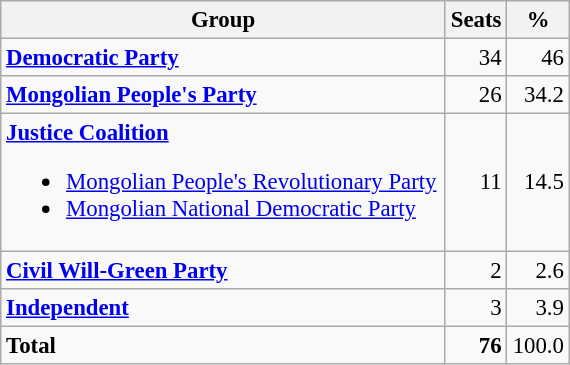<table class="wikitable" style="font-size:95%;width:380px;">
<tr>
<th>Group</th>
<th>Seats</th>
<th>%</th>
</tr>
<tr>
<td><span></span> <strong><a href='#'>Democratic Party</a></strong></td>
<td align="right">34</td>
<td align="right">46</td>
</tr>
<tr>
<td><span></span> <strong><a href='#'>Mongolian People's Party</a></strong></td>
<td align="right">26</td>
<td align="right">34.2</td>
</tr>
<tr>
<td><span></span> <strong><a href='#'>Justice Coalition</a></strong><br><ul><li><a href='#'>Mongolian People's Revolutionary Party</a></li><li><a href='#'>Mongolian National Democratic Party</a></li></ul></td>
<td align="right">11</td>
<td align="right">14.5</td>
</tr>
<tr>
<td><span></span> <strong><a href='#'>Civil Will-Green Party</a></strong></td>
<td align="right">2</td>
<td align="right">2.6</td>
</tr>
<tr>
<td><span></span> <strong><a href='#'>Independent</a></strong></td>
<td align="right">3</td>
<td align="right">3.9</td>
</tr>
<tr>
<td><strong>Total</strong></td>
<td align="right"><strong>76</strong></td>
<td align="right">100.0</td>
</tr>
</table>
